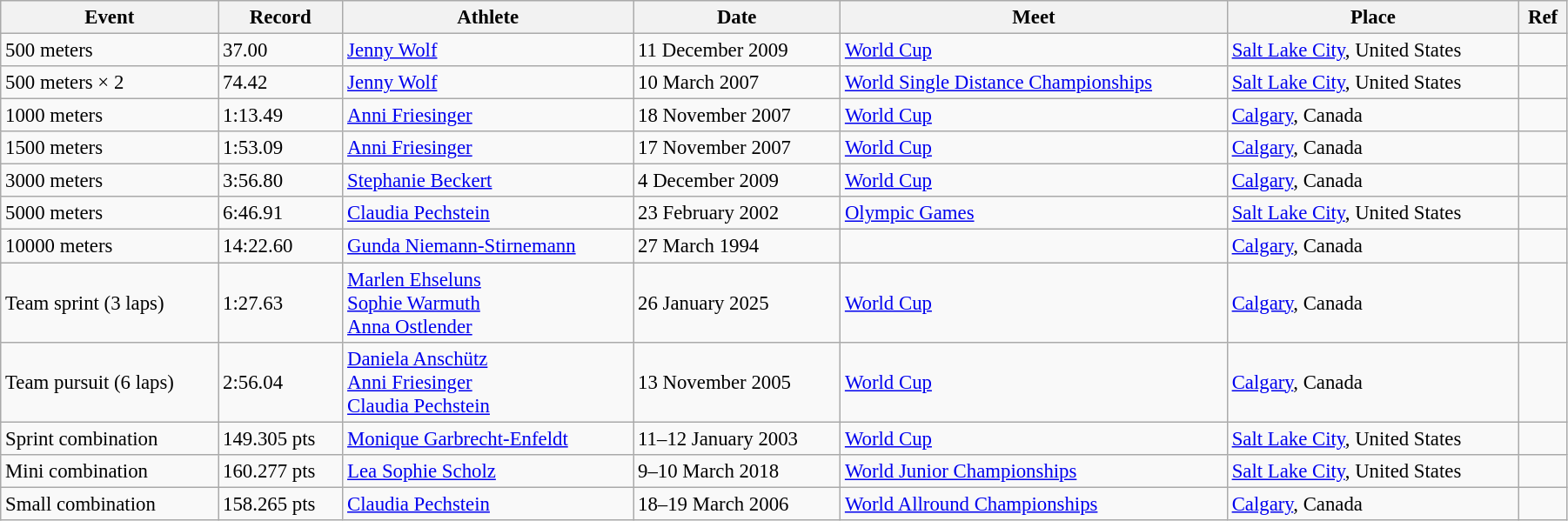<table class="wikitable" style="font-size:95%; width: 95%;">
<tr>
<th>Event</th>
<th>Record</th>
<th>Athlete</th>
<th>Date</th>
<th>Meet</th>
<th>Place</th>
<th>Ref</th>
</tr>
<tr>
<td>500 meters</td>
<td>37.00</td>
<td><a href='#'>Jenny Wolf</a></td>
<td>11 December 2009</td>
<td><a href='#'>World Cup</a></td>
<td><a href='#'>Salt Lake City</a>, United States</td>
<td></td>
</tr>
<tr>
<td>500 meters × 2</td>
<td>74.42</td>
<td><a href='#'>Jenny Wolf</a></td>
<td>10 March 2007</td>
<td><a href='#'>World Single Distance Championships</a></td>
<td><a href='#'>Salt Lake City</a>, United States</td>
<td></td>
</tr>
<tr>
<td>1000 meters</td>
<td>1:13.49</td>
<td><a href='#'>Anni Friesinger</a></td>
<td>18 November 2007</td>
<td><a href='#'>World Cup</a></td>
<td><a href='#'>Calgary</a>, Canada</td>
<td></td>
</tr>
<tr>
<td>1500 meters</td>
<td>1:53.09</td>
<td><a href='#'>Anni Friesinger</a></td>
<td>17 November 2007</td>
<td><a href='#'>World Cup</a></td>
<td><a href='#'>Calgary</a>, Canada</td>
<td></td>
</tr>
<tr>
<td>3000 meters</td>
<td>3:56.80</td>
<td><a href='#'>Stephanie Beckert</a></td>
<td>4 December 2009</td>
<td><a href='#'>World Cup</a></td>
<td><a href='#'>Calgary</a>, Canada</td>
<td></td>
</tr>
<tr>
<td>5000 meters</td>
<td>6:46.91</td>
<td><a href='#'>Claudia Pechstein</a></td>
<td>23 February 2002</td>
<td><a href='#'>Olympic Games</a></td>
<td><a href='#'>Salt Lake City</a>, United States</td>
<td></td>
</tr>
<tr>
<td>10000 meters</td>
<td>14:22.60</td>
<td><a href='#'>Gunda Niemann-Stirnemann</a></td>
<td>27 March 1994</td>
<td></td>
<td><a href='#'>Calgary</a>, Canada</td>
<td></td>
</tr>
<tr>
<td>Team sprint (3 laps)</td>
<td>1:27.63</td>
<td><a href='#'>Marlen Ehseluns</a><br><a href='#'>Sophie Warmuth</a><br><a href='#'>Anna Ostlender</a></td>
<td>26 January 2025</td>
<td><a href='#'>World Cup</a></td>
<td><a href='#'>Calgary</a>, Canada</td>
<td></td>
</tr>
<tr>
<td>Team pursuit (6 laps)</td>
<td>2:56.04</td>
<td><a href='#'>Daniela Anschütz</a><br><a href='#'>Anni Friesinger</a><br><a href='#'>Claudia Pechstein</a></td>
<td>13 November 2005</td>
<td><a href='#'>World Cup</a></td>
<td><a href='#'>Calgary</a>, Canada</td>
<td></td>
</tr>
<tr>
<td>Sprint combination</td>
<td>149.305 pts</td>
<td><a href='#'>Monique Garbrecht-Enfeldt</a></td>
<td>11–12 January 2003</td>
<td><a href='#'>World Cup</a></td>
<td><a href='#'>Salt Lake City</a>, United States</td>
<td></td>
</tr>
<tr>
<td>Mini combination</td>
<td>160.277 pts</td>
<td><a href='#'>Lea Sophie Scholz</a></td>
<td>9–10 March 2018</td>
<td><a href='#'>World Junior Championships</a></td>
<td><a href='#'>Salt Lake City</a>, United States</td>
<td></td>
</tr>
<tr>
<td>Small combination</td>
<td>158.265 pts</td>
<td><a href='#'>Claudia Pechstein</a></td>
<td>18–19 March 2006</td>
<td><a href='#'>World Allround Championships</a></td>
<td><a href='#'>Calgary</a>, Canada</td>
<td></td>
</tr>
</table>
